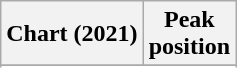<table class="wikitable plainrowheaders" style="text-align:center">
<tr>
<th scope="col">Chart (2021)</th>
<th scope="col">Peak<br>position</th>
</tr>
<tr>
</tr>
<tr>
</tr>
</table>
